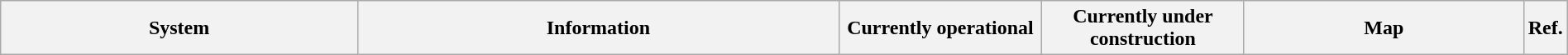<table class="wikitable" style="width:100%">
<tr>
<th style="width:23%">System</th>
<th style="width:31%" colspan=2>Information</th>
<th style="width:13%">Currently operational</th>
<th style="width:13%">Currently under construction</th>
<th style="width:18%">Map</th>
<th style="width:2%">Ref.<br></th>
</tr>
</table>
